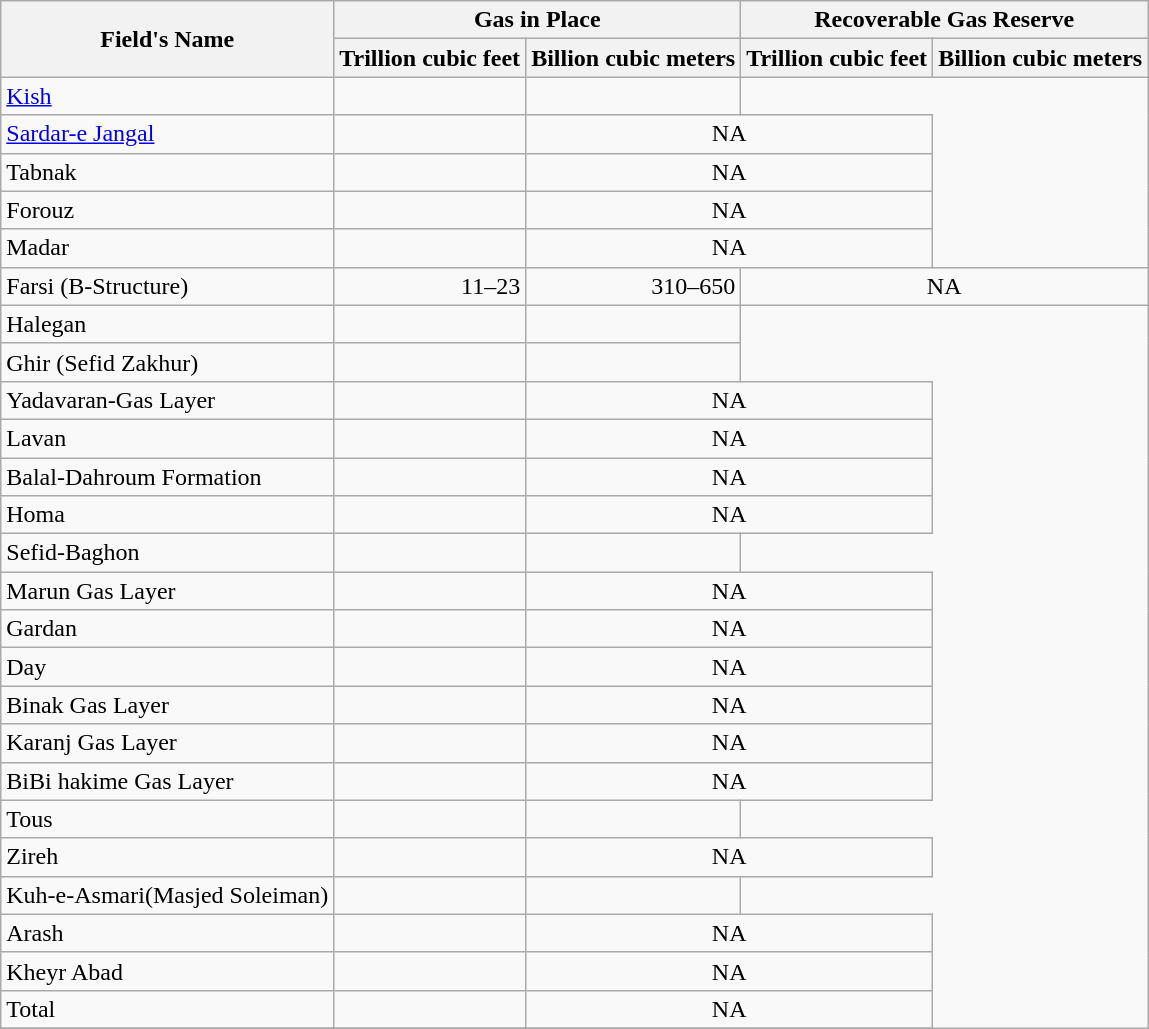<table class="wikitable">
<tr>
<th rowspan=2>Field's Name</th>
<th colspan=2>Gas in Place</th>
<th colspan=2>Recoverable Gas Reserve</th>
</tr>
<tr>
<th>Trillion cubic feet</th>
<th>Billion cubic meters</th>
<th>Trillion cubic feet</th>
<th>Billion cubic meters</th>
</tr>
<tr>
<td><a href='#'>Kish</a></td>
<td></td>
<td></td>
</tr>
<tr>
<td><a href='#'>Sardar-e Jangal</a></td>
<td></td>
<td colspan=2 align=center>NA</td>
</tr>
<tr>
<td>Tabnak</td>
<td></td>
<td colspan=2 align=center>NA</td>
</tr>
<tr>
<td>Forouz</td>
<td></td>
<td colspan=2 align=center>NA</td>
</tr>
<tr>
<td>Madar</td>
<td></td>
<td colspan=2 align=center>NA</td>
</tr>
<tr>
<td>Farsi (B-Structure)</td>
<td align=right>11–23</td>
<td align=right>310–650</td>
<td colspan=2 align=center>NA</td>
</tr>
<tr>
<td>Halegan</td>
<td></td>
<td></td>
</tr>
<tr>
<td>Ghir (Sefid Zakhur)</td>
<td></td>
<td></td>
</tr>
<tr>
<td>Yadavaran-Gas Layer</td>
<td></td>
<td colspan=2 align=center>NA</td>
</tr>
<tr>
<td>Lavan</td>
<td></td>
<td colspan=2 align=center>NA</td>
</tr>
<tr>
<td>Balal-Dahroum Formation</td>
<td></td>
<td colspan=2 align=center>NA</td>
</tr>
<tr>
<td>Homa</td>
<td></td>
<td colspan=2 align=center>NA</td>
</tr>
<tr>
<td>Sefid-Baghon</td>
<td></td>
<td></td>
</tr>
<tr>
<td>Marun Gas Layer</td>
<td></td>
<td colspan=2 align=center>NA</td>
</tr>
<tr>
<td>Gardan</td>
<td></td>
<td colspan=2 align=center>NA</td>
</tr>
<tr>
<td>Day</td>
<td></td>
<td colspan=2 align=center>NA</td>
</tr>
<tr>
<td>Binak Gas Layer</td>
<td></td>
<td colspan=2 align=center>NA</td>
</tr>
<tr>
<td>Karanj Gas Layer</td>
<td></td>
<td colspan=2 align=center>NA</td>
</tr>
<tr>
<td>BiBi hakime Gas Layer</td>
<td></td>
<td colspan=2 align=center>NA</td>
</tr>
<tr>
<td>Tous</td>
<td></td>
<td></td>
</tr>
<tr>
<td>Zireh</td>
<td></td>
<td colspan=2 align=center>NA</td>
</tr>
<tr>
<td>Kuh-e-Asmari(Masjed Soleiman)</td>
<td></td>
<td></td>
</tr>
<tr>
<td>Arash</td>
<td></td>
<td colspan=2 align=center>NA</td>
</tr>
<tr>
<td>Kheyr Abad</td>
<td></td>
<td colspan=2 align=center>NA</td>
</tr>
<tr>
<td>Total</td>
<td></td>
<td colspan=2 align=center>NA</td>
</tr>
<tr>
</tr>
</table>
